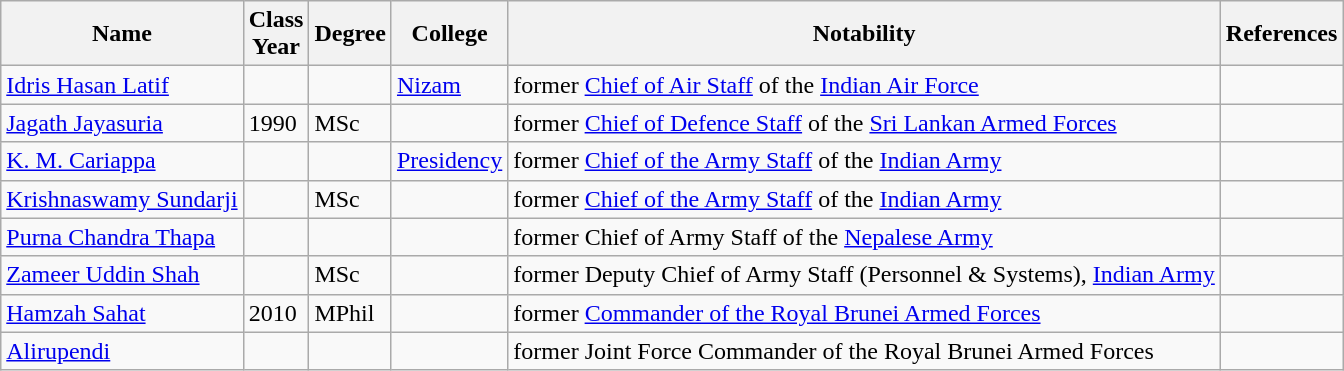<table class="wikitable">
<tr>
<th>Name</th>
<th>Class<br>Year</th>
<th>Degree</th>
<th>College</th>
<th>Notability</th>
<th>References</th>
</tr>
<tr>
<td><a href='#'>Idris Hasan Latif</a></td>
<td></td>
<td></td>
<td><a href='#'>Nizam</a></td>
<td>former <a href='#'>Chief of Air Staff</a> of the <a href='#'>Indian Air Force</a></td>
<td></td>
</tr>
<tr>
<td><a href='#'>Jagath Jayasuria</a></td>
<td>1990</td>
<td>MSc</td>
<td></td>
<td>former <a href='#'>Chief of Defence Staff</a> of the <a href='#'>Sri Lankan Armed Forces</a></td>
<td></td>
</tr>
<tr>
<td><a href='#'>K. M. Cariappa</a></td>
<td></td>
<td></td>
<td><a href='#'>Presidency</a></td>
<td>former <a href='#'>Chief of the Army Staff</a> of the <a href='#'>Indian Army</a></td>
<td></td>
</tr>
<tr>
<td><a href='#'>Krishnaswamy Sundarji</a></td>
<td></td>
<td>MSc</td>
<td></td>
<td>former <a href='#'>Chief of the Army Staff</a> of the <a href='#'>Indian Army</a></td>
<td></td>
</tr>
<tr>
<td><a href='#'>Purna Chandra Thapa</a></td>
<td></td>
<td></td>
<td></td>
<td>former Chief of Army Staff of the <a href='#'>Nepalese Army</a></td>
<td></td>
</tr>
<tr>
<td><a href='#'>Zameer Uddin Shah</a></td>
<td></td>
<td>MSc</td>
<td></td>
<td>former Deputy Chief of Army Staff (Personnel & Systems), <a href='#'>Indian Army</a></td>
<td></td>
</tr>
<tr>
<td><a href='#'>Hamzah Sahat</a></td>
<td>2010</td>
<td>MPhil</td>
<td></td>
<td>former <a href='#'>Commander of the Royal Brunei Armed Forces</a></td>
<td></td>
</tr>
<tr>
<td><a href='#'>Alirupendi</a></td>
<td></td>
<td></td>
<td></td>
<td>former Joint Force Commander of the Royal Brunei Armed Forces</td>
<td></td>
</tr>
</table>
